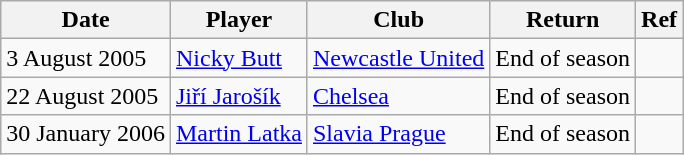<table class="wikitable" style="text-align: left">
<tr>
<th>Date</th>
<th>Player</th>
<th>Club</th>
<th>Return</th>
<th>Ref</th>
</tr>
<tr>
<td>3 August 2005</td>
<td><a href='#'>Nicky Butt</a></td>
<td><a href='#'>Newcastle United</a></td>
<td>End of season</td>
<td style="text-align: center"></td>
</tr>
<tr>
<td>22 August 2005</td>
<td><a href='#'>Jiří Jarošík</a></td>
<td><a href='#'>Chelsea</a></td>
<td>End of season</td>
<td style="text-align: center"></td>
</tr>
<tr>
<td>30 January 2006</td>
<td><a href='#'>Martin Latka</a></td>
<td><a href='#'>Slavia Prague</a></td>
<td>End of season</td>
<td style="text-align: center"></td>
</tr>
</table>
